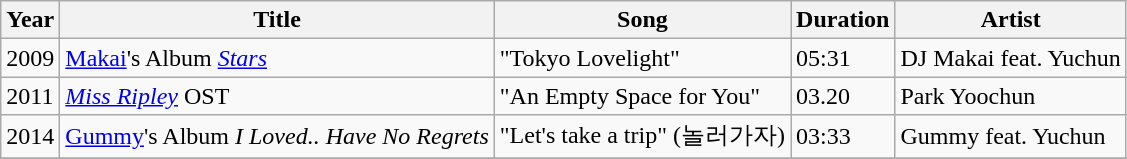<table class="wikitable">
<tr>
<th>Year</th>
<th>Title</th>
<th>Song</th>
<th>Duration</th>
<th>Artist</th>
</tr>
<tr>
<td>2009</td>
<td><a href='#'>Makai</a>'s Album <em><a href='#'>Stars</a></em></td>
<td>"Tokyo Lovelight"</td>
<td>05:31</td>
<td>DJ Makai feat. Yuchun</td>
</tr>
<tr>
<td>2011</td>
<td><em><a href='#'>Miss Ripley</a></em> OST</td>
<td>"An Empty Space for You"</td>
<td>03.20</td>
<td>Park Yoochun</td>
</tr>
<tr>
<td>2014</td>
<td><a href='#'>Gummy</a>'s Album <em>I Loved.. Have No Regrets</em></td>
<td>"Let's take a trip" (놀러가자)</td>
<td>03:33</td>
<td>Gummy feat. Yuchun</td>
</tr>
<tr>
</tr>
</table>
